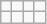<table class="wikitable">
<tr style="vertical-align:top;">
<td><strong></strong> </td>
<td><strong></strong> </td>
<td><strong></strong> </td>
<td><strong></strong> </td>
</tr>
<tr style="vertical-align:top;">
<td><strong></strong> </td>
<td><strong></strong> </td>
<td><strong></strong> </td>
</tr>
</table>
